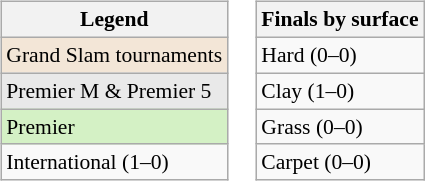<table>
<tr valign=top>
<td><br><table class=wikitable style="font-size:90%">
<tr>
<th>Legend</th>
</tr>
<tr style="background:#f3e6d7;">
<td>Grand Slam tournaments</td>
</tr>
<tr style="background:#e9e9e9;">
<td>Premier M & Premier 5</td>
</tr>
<tr style="background:#d4f1c5;">
<td>Premier</td>
</tr>
<tr>
<td>International (1–0)</td>
</tr>
</table>
</td>
<td><br><table class=wikitable style="font-size:90%">
<tr>
<th>Finals by surface</th>
</tr>
<tr>
<td>Hard (0–0)</td>
</tr>
<tr>
<td>Clay (1–0)</td>
</tr>
<tr>
<td>Grass (0–0)</td>
</tr>
<tr>
<td>Carpet (0–0)</td>
</tr>
</table>
</td>
</tr>
</table>
